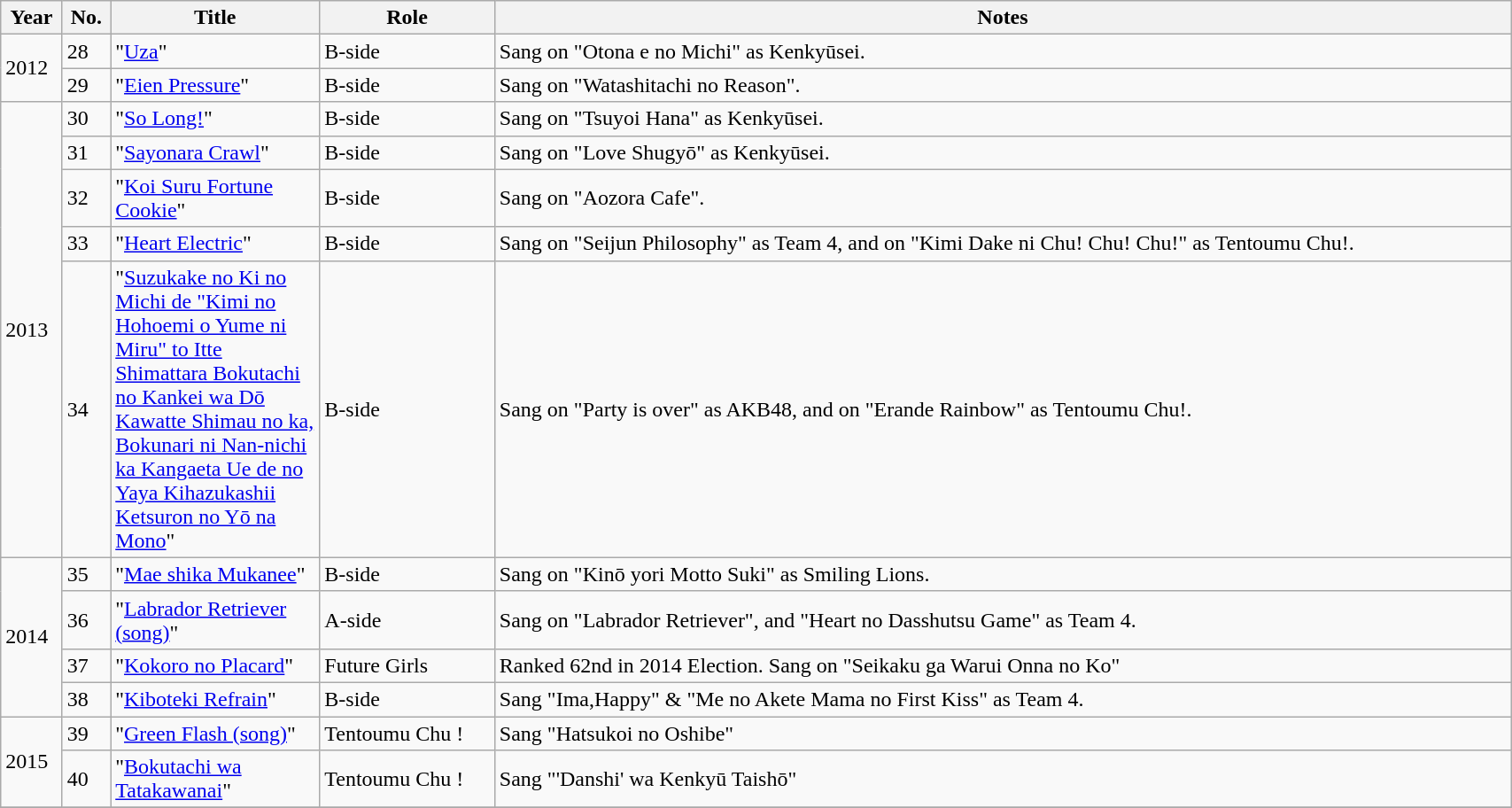<table class="wikitable sortable"  style="width:90%;">
<tr ">
<th>Year</th>
<th data-sort-type="number">No. </th>
<th style="width:150px;">Title </th>
<th>Role </th>
<th class="unsortable">Notes </th>
</tr>
<tr>
<td rowspan="2">2012</td>
<td>28</td>
<td>"<a href='#'>Uza</a>"</td>
<td>B-side</td>
<td>Sang on "Otona e no Michi" as Kenkyūsei.</td>
</tr>
<tr>
<td>29</td>
<td>"<a href='#'>Eien Pressure</a>"</td>
<td>B-side</td>
<td>Sang on "Watashitachi no Reason".</td>
</tr>
<tr>
<td rowspan="5">2013</td>
<td>30</td>
<td>"<a href='#'>So Long!</a>"</td>
<td>B-side</td>
<td>Sang on "Tsuyoi Hana" as Kenkyūsei.</td>
</tr>
<tr>
<td>31</td>
<td>"<a href='#'>Sayonara Crawl</a>"</td>
<td>B-side</td>
<td>Sang on "Love Shugyō" as Kenkyūsei.</td>
</tr>
<tr>
<td>32</td>
<td>"<a href='#'>Koi Suru Fortune Cookie</a>"</td>
<td>B-side</td>
<td>Sang on "Aozora Cafe".</td>
</tr>
<tr>
<td>33</td>
<td>"<a href='#'>Heart Electric</a>"</td>
<td>B-side</td>
<td>Sang on "Seijun Philosophy" as Team 4, and on "Kimi Dake ni Chu! Chu! Chu!" as Tentoumu Chu!.</td>
</tr>
<tr>
<td>34</td>
<td>"<a href='#'>Suzukake no Ki no Michi de "Kimi no Hohoemi o Yume ni Miru" to Itte Shimattara Bokutachi no Kankei wa Dō Kawatte Shimau no ka, Bokunari ni Nan-nichi ka Kangaeta Ue de no Yaya Kihazukashii Ketsuron no Yō na Mono</a>"</td>
<td>B-side</td>
<td>Sang on "Party is over" as AKB48, and on "Erande Rainbow" as Tentoumu Chu!.</td>
</tr>
<tr>
<td rowspan="4">2014</td>
<td>35</td>
<td>"<a href='#'>Mae shika Mukanee</a>"</td>
<td>B-side</td>
<td>Sang on "Kinō yori Motto Suki" as Smiling Lions.</td>
</tr>
<tr>
<td>36</td>
<td>"<a href='#'>Labrador Retriever (song)</a>"</td>
<td>A-side</td>
<td>Sang on "Labrador Retriever", and "Heart no Dasshutsu Game" as Team 4.</td>
</tr>
<tr>
<td>37</td>
<td>"<a href='#'>Kokoro no Placard</a>"</td>
<td>Future Girls</td>
<td>Ranked 62nd in 2014 Election. Sang on "Seikaku ga Warui Onna no Ko"</td>
</tr>
<tr>
<td>38</td>
<td>"<a href='#'>Kiboteki Refrain</a>"</td>
<td>B-side</td>
<td>Sang "Ima,Happy" & "Me no Akete Mama no First Kiss" as Team 4.</td>
</tr>
<tr>
<td rowspan="2">2015</td>
<td>39</td>
<td>"<a href='#'>Green Flash (song)</a>"</td>
<td>Tentoumu Chu !</td>
<td>Sang "Hatsukoi no Oshibe"</td>
</tr>
<tr>
<td>40</td>
<td>"<a href='#'>Bokutachi wa Tatakawanai</a>"</td>
<td>Tentoumu Chu !</td>
<td>Sang "'Danshi' wa Kenkyū Taishō"</td>
</tr>
<tr>
</tr>
</table>
